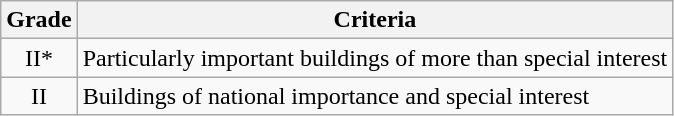<table class="wikitable">
<tr>
<th>Grade</th>
<th>Criteria</th>
</tr>
<tr>
<td align="center" >II*</td>
<td>Particularly important buildings of more than special interest</td>
</tr>
<tr>
<td align="center" >II</td>
<td>Buildings of national importance and special interest</td>
</tr>
</table>
